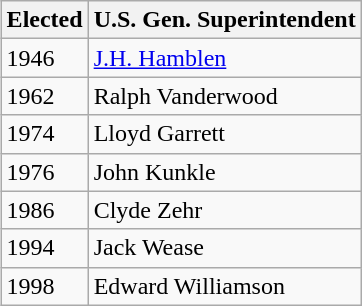<table class="wikitable" style="float:right">
<tr>
<th>Elected</th>
<th>U.S. Gen. Superintendent</th>
</tr>
<tr>
<td>1946</td>
<td><a href='#'>J.H. Hamblen</a></td>
</tr>
<tr>
<td>1962</td>
<td>Ralph Vanderwood</td>
</tr>
<tr>
<td>1974</td>
<td>Lloyd Garrett</td>
</tr>
<tr>
<td>1976</td>
<td>John Kunkle</td>
</tr>
<tr>
<td>1986</td>
<td>Clyde Zehr</td>
</tr>
<tr>
<td>1994</td>
<td>Jack Wease</td>
</tr>
<tr>
<td>1998</td>
<td>Edward Williamson</td>
</tr>
</table>
